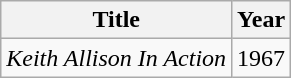<table class="wikitable">
<tr>
<th>Title</th>
<th>Year</th>
</tr>
<tr>
<td><em>Keith Allison In Action</em></td>
<td>1967</td>
</tr>
</table>
